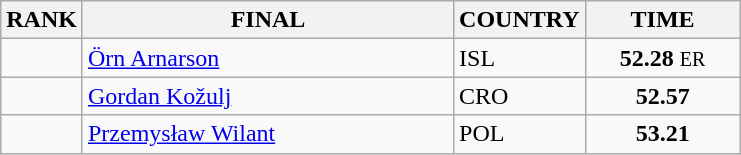<table class="wikitable">
<tr>
<th>RANK</th>
<th align="left" style="width: 15em">FINAL</th>
<th>COUNTRY</th>
<th style="width: 6em">TIME</th>
</tr>
<tr>
<td align="center"></td>
<td><a href='#'>Örn Arnarson</a></td>
<td> ISL</td>
<td align="center"><strong>52.28</strong> <small>ER</small></td>
</tr>
<tr>
<td align="center"></td>
<td><a href='#'>Gordan Kožulj</a></td>
<td> CRO</td>
<td align="center"><strong>52.57</strong></td>
</tr>
<tr>
<td align="center"></td>
<td><a href='#'>Przemysław Wilant</a></td>
<td> POL</td>
<td align="center"><strong>53.21</strong></td>
</tr>
</table>
